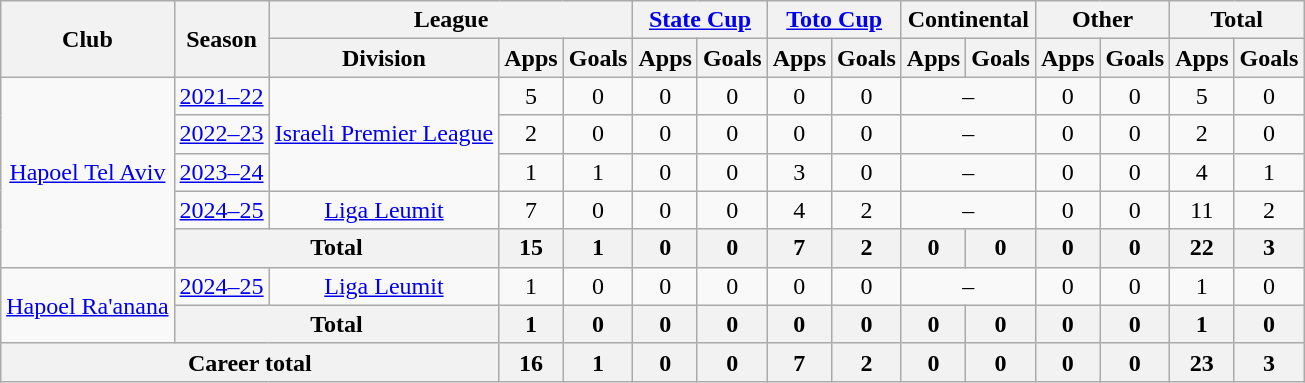<table class="wikitable" style="text-align: center">
<tr>
<th rowspan="2">Club</th>
<th rowspan="2">Season</th>
<th colspan="3">League</th>
<th colspan="2"><a href='#'>State Cup</a></th>
<th colspan="2"><a href='#'>Toto Cup</a></th>
<th colspan="2">Continental</th>
<th colspan="2">Other</th>
<th colspan="2">Total</th>
</tr>
<tr>
<th>Division</th>
<th>Apps</th>
<th>Goals</th>
<th>Apps</th>
<th>Goals</th>
<th>Apps</th>
<th>Goals</th>
<th>Apps</th>
<th>Goals</th>
<th>Apps</th>
<th>Goals</th>
<th>Apps</th>
<th>Goals</th>
</tr>
<tr>
<td rowspan="5"><a href='#'>Hapoel Tel Aviv</a></td>
<td><a href='#'>2021–22</a></td>
<td rowspan="3"><a href='#'>Israeli Premier League</a></td>
<td>5</td>
<td>0</td>
<td>0</td>
<td>0</td>
<td>0</td>
<td>0</td>
<td colspan="2">–</td>
<td>0</td>
<td>0</td>
<td>5</td>
<td>0</td>
</tr>
<tr>
<td><a href='#'>2022–23</a></td>
<td>2</td>
<td>0</td>
<td>0</td>
<td>0</td>
<td>0</td>
<td>0</td>
<td colspan="2">–</td>
<td>0</td>
<td>0</td>
<td>2</td>
<td>0</td>
</tr>
<tr>
<td><a href='#'>2023–24</a></td>
<td>1</td>
<td>1</td>
<td>0</td>
<td>0</td>
<td>3</td>
<td>0</td>
<td colspan="2">–</td>
<td>0</td>
<td>0</td>
<td>4</td>
<td>1</td>
</tr>
<tr>
<td><a href='#'>2024–25</a></td>
<td rowspan="1"><a href='#'>Liga Leumit</a></td>
<td>7</td>
<td>0</td>
<td>0</td>
<td>0</td>
<td>4</td>
<td>2</td>
<td colspan="2">–</td>
<td>0</td>
<td>0</td>
<td>11</td>
<td>2</td>
</tr>
<tr>
<th colspan="2"><strong>Total</strong></th>
<th>15</th>
<th>1</th>
<th>0</th>
<th>0</th>
<th>7</th>
<th>2</th>
<th>0</th>
<th>0</th>
<th>0</th>
<th>0</th>
<th>22</th>
<th>3</th>
</tr>
<tr>
<td rowspan="2"><a href='#'>Hapoel Ra'anana</a></td>
<td><a href='#'>2024–25</a></td>
<td rowspan="1"><a href='#'>Liga Leumit</a></td>
<td>1</td>
<td>0</td>
<td>0</td>
<td>0</td>
<td>0</td>
<td>0</td>
<td colspan="2">–</td>
<td>0</td>
<td>0</td>
<td>1</td>
<td>0</td>
</tr>
<tr>
<th colspan="2"><strong>Total</strong></th>
<th>1</th>
<th>0</th>
<th>0</th>
<th>0</th>
<th>0</th>
<th>0</th>
<th>0</th>
<th>0</th>
<th>0</th>
<th>0</th>
<th>1</th>
<th>0</th>
</tr>
<tr>
<th colspan="3"><strong>Career total</strong></th>
<th>16</th>
<th>1</th>
<th>0</th>
<th>0</th>
<th>7</th>
<th>2</th>
<th>0</th>
<th>0</th>
<th>0</th>
<th>0</th>
<th>23</th>
<th>3</th>
</tr>
</table>
